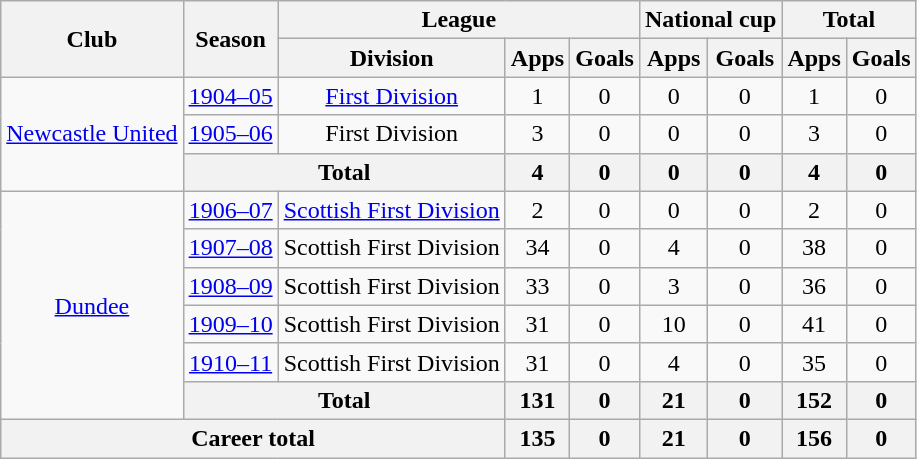<table class="wikitable" style="text-align: center">
<tr>
<th rowspan="2">Club</th>
<th rowspan="2">Season</th>
<th colspan="3">League</th>
<th colspan="2">National cup</th>
<th colspan="2">Total</th>
</tr>
<tr>
<th>Division</th>
<th>Apps</th>
<th>Goals</th>
<th>Apps</th>
<th>Goals</th>
<th>Apps</th>
<th>Goals</th>
</tr>
<tr>
<td rowspan="3"><a href='#'>Newcastle United</a></td>
<td><a href='#'>1904–05</a></td>
<td><a href='#'>First Division</a></td>
<td>1</td>
<td>0</td>
<td>0</td>
<td>0</td>
<td>1</td>
<td>0</td>
</tr>
<tr>
<td><a href='#'>1905–06</a></td>
<td>First Division</td>
<td>3</td>
<td>0</td>
<td>0</td>
<td>0</td>
<td>3</td>
<td>0</td>
</tr>
<tr>
<th colspan="2">Total</th>
<th>4</th>
<th>0</th>
<th>0</th>
<th>0</th>
<th>4</th>
<th>0</th>
</tr>
<tr>
<td rowspan="6"><a href='#'>Dundee</a></td>
<td><a href='#'>1906–07</a></td>
<td><a href='#'>Scottish First Division</a></td>
<td>2</td>
<td>0</td>
<td>0</td>
<td>0</td>
<td>2</td>
<td>0</td>
</tr>
<tr>
<td><a href='#'>1907–08</a></td>
<td>Scottish First Division</td>
<td>34</td>
<td>0</td>
<td>4</td>
<td>0</td>
<td>38</td>
<td>0</td>
</tr>
<tr>
<td><a href='#'>1908–09</a></td>
<td>Scottish First Division</td>
<td>33</td>
<td>0</td>
<td>3</td>
<td>0</td>
<td>36</td>
<td>0</td>
</tr>
<tr>
<td><a href='#'>1909–10</a></td>
<td>Scottish First Division</td>
<td>31</td>
<td>0</td>
<td>10</td>
<td>0</td>
<td>41</td>
<td>0</td>
</tr>
<tr>
<td><a href='#'>1910–11</a></td>
<td>Scottish First Division</td>
<td>31</td>
<td>0</td>
<td>4</td>
<td>0</td>
<td>35</td>
<td>0</td>
</tr>
<tr>
<th colspan="2">Total</th>
<th>131</th>
<th>0</th>
<th>21</th>
<th>0</th>
<th>152</th>
<th>0</th>
</tr>
<tr>
<th colspan="3">Career total</th>
<th>135</th>
<th>0</th>
<th>21</th>
<th>0</th>
<th>156</th>
<th>0</th>
</tr>
</table>
